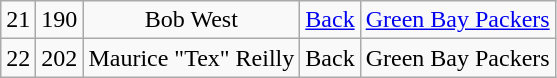<table class="wikitable" style="text-align:center">
<tr>
<td>21</td>
<td>190</td>
<td>Bob West</td>
<td><a href='#'>Back</a></td>
<td><a href='#'>Green Bay Packers</a></td>
</tr>
<tr>
<td>22</td>
<td>202</td>
<td>Maurice "Tex" Reilly</td>
<td>Back</td>
<td>Green Bay Packers</td>
</tr>
</table>
